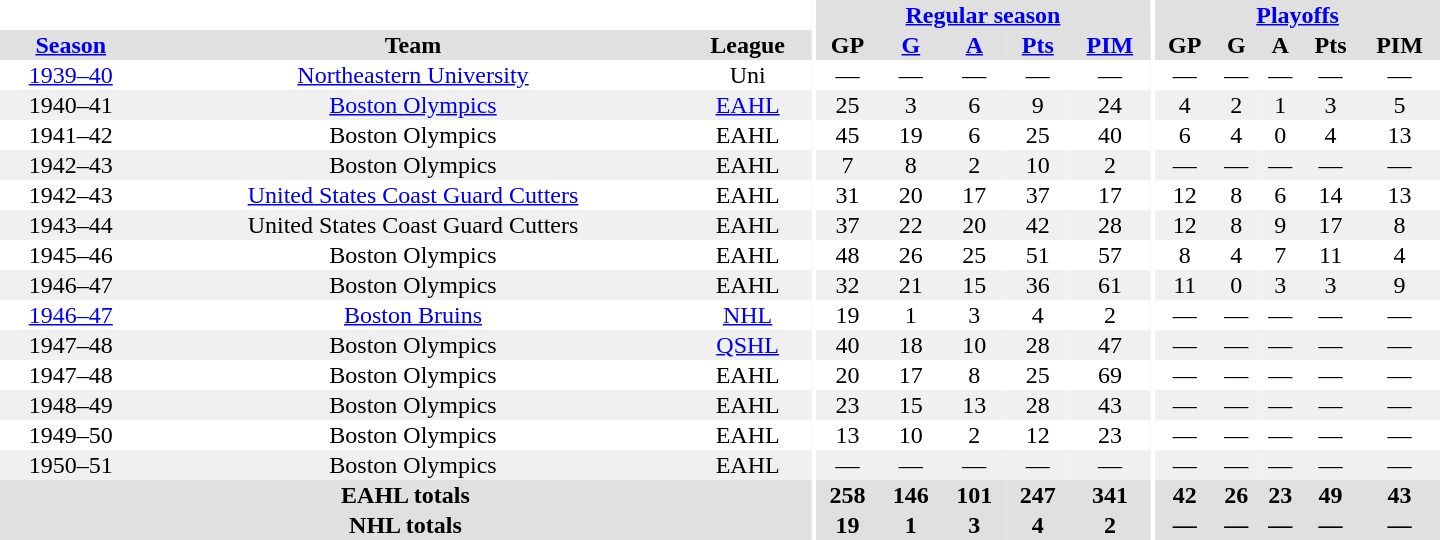<table border="0" cellpadding="1" cellspacing="0" style="text-align:center; width:60em">
<tr bgcolor="#e0e0e0">
<th colspan="3" bgcolor="#ffffff"></th>
<th rowspan="100" bgcolor="#ffffff"></th>
<th colspan="5"><a href='#'>Regular season</a></th>
<th rowspan="100" bgcolor="#ffffff"></th>
<th colspan="5"><a href='#'>Playoffs</a></th>
</tr>
<tr bgcolor="#e0e0e0">
<th><a href='#'>Season</a></th>
<th>Team</th>
<th>League</th>
<th>GP</th>
<th><a href='#'>G</a></th>
<th><a href='#'>A</a></th>
<th><a href='#'>Pts</a></th>
<th><a href='#'>PIM</a></th>
<th>GP</th>
<th>G</th>
<th>A</th>
<th>Pts</th>
<th>PIM</th>
</tr>
<tr>
<td><a href='#'>1939–40</a></td>
<td><a href='#'>Northeastern University</a></td>
<td>Uni</td>
<td>—</td>
<td>—</td>
<td>—</td>
<td>—</td>
<td>—</td>
<td>—</td>
<td>—</td>
<td>—</td>
<td>—</td>
<td>—</td>
</tr>
<tr bgcolor="#f0f0f0">
<td>1940–41</td>
<td><a href='#'>Boston Olympics</a></td>
<td><a href='#'>EAHL</a></td>
<td>25</td>
<td>3</td>
<td>6</td>
<td>9</td>
<td>24</td>
<td>4</td>
<td>2</td>
<td>1</td>
<td>3</td>
<td>5</td>
</tr>
<tr>
<td>1941–42</td>
<td>Boston Olympics</td>
<td>EAHL</td>
<td>45</td>
<td>19</td>
<td>6</td>
<td>25</td>
<td>40</td>
<td>6</td>
<td>4</td>
<td>0</td>
<td>4</td>
<td>13</td>
</tr>
<tr bgcolor="#f0f0f0">
<td>1942–43</td>
<td>Boston Olympics</td>
<td>EAHL</td>
<td>7</td>
<td>8</td>
<td>2</td>
<td>10</td>
<td>2</td>
<td>—</td>
<td>—</td>
<td>—</td>
<td>—</td>
<td>—</td>
</tr>
<tr>
<td>1942–43</td>
<td><a href='#'>United States Coast Guard Cutters</a></td>
<td>EAHL</td>
<td>31</td>
<td>20</td>
<td>17</td>
<td>37</td>
<td>17</td>
<td>12</td>
<td>8</td>
<td>6</td>
<td>14</td>
<td>13</td>
</tr>
<tr bgcolor="#f0f0f0">
<td>1943–44</td>
<td>United States Coast Guard Cutters</td>
<td>EAHL</td>
<td>37</td>
<td>22</td>
<td>20</td>
<td>42</td>
<td>28</td>
<td>12</td>
<td>8</td>
<td>9</td>
<td>17</td>
<td>8</td>
</tr>
<tr>
<td>1945–46</td>
<td>Boston Olympics</td>
<td>EAHL</td>
<td>48</td>
<td>26</td>
<td>25</td>
<td>51</td>
<td>57</td>
<td>8</td>
<td>4</td>
<td>7</td>
<td>11</td>
<td>4</td>
</tr>
<tr bgcolor="#f0f0f0">
<td>1946–47</td>
<td>Boston Olympics</td>
<td>EAHL</td>
<td>32</td>
<td>21</td>
<td>15</td>
<td>36</td>
<td>61</td>
<td>11</td>
<td>0</td>
<td>3</td>
<td>3</td>
<td>9</td>
</tr>
<tr>
<td><a href='#'>1946–47</a></td>
<td><a href='#'>Boston Bruins</a></td>
<td><a href='#'>NHL</a></td>
<td>19</td>
<td>1</td>
<td>3</td>
<td>4</td>
<td>2</td>
<td>—</td>
<td>—</td>
<td>—</td>
<td>—</td>
<td>—</td>
</tr>
<tr bgcolor="#f0f0f0">
<td>1947–48</td>
<td>Boston Olympics</td>
<td><a href='#'>QSHL</a></td>
<td>40</td>
<td>18</td>
<td>10</td>
<td>28</td>
<td>47</td>
<td>—</td>
<td>—</td>
<td>—</td>
<td>—</td>
<td>—</td>
</tr>
<tr>
<td>1947–48</td>
<td>Boston Olympics</td>
<td>EAHL</td>
<td>20</td>
<td>17</td>
<td>8</td>
<td>25</td>
<td>69</td>
<td>—</td>
<td>—</td>
<td>—</td>
<td>—</td>
<td>—</td>
</tr>
<tr bgcolor="#f0f0f0">
<td>1948–49</td>
<td>Boston Olympics</td>
<td>EAHL</td>
<td>23</td>
<td>15</td>
<td>13</td>
<td>28</td>
<td>43</td>
<td>—</td>
<td>—</td>
<td>—</td>
<td>—</td>
<td>—</td>
</tr>
<tr>
<td>1949–50</td>
<td>Boston Olympics</td>
<td>EAHL</td>
<td>13</td>
<td>10</td>
<td>2</td>
<td>12</td>
<td>23</td>
<td>—</td>
<td>—</td>
<td>—</td>
<td>—</td>
<td>—</td>
</tr>
<tr bgcolor="#f0f0f0">
<td>1950–51</td>
<td>Boston Olympics</td>
<td>EAHL</td>
<td>—</td>
<td>—</td>
<td>—</td>
<td>—</td>
<td>—</td>
<td>—</td>
<td>—</td>
<td>—</td>
<td>—</td>
<td>—</td>
</tr>
<tr bgcolor="#e0e0e0">
<th colspan="3">EAHL totals</th>
<th>258</th>
<th>146</th>
<th>101</th>
<th>247</th>
<th>341</th>
<th>42</th>
<th>26</th>
<th>23</th>
<th>49</th>
<th>43</th>
</tr>
<tr bgcolor="#e0e0e0">
<th colspan="3">NHL totals</th>
<th>19</th>
<th>1</th>
<th>3</th>
<th>4</th>
<th>2</th>
<th>—</th>
<th>—</th>
<th>—</th>
<th>—</th>
<th>—</th>
</tr>
</table>
